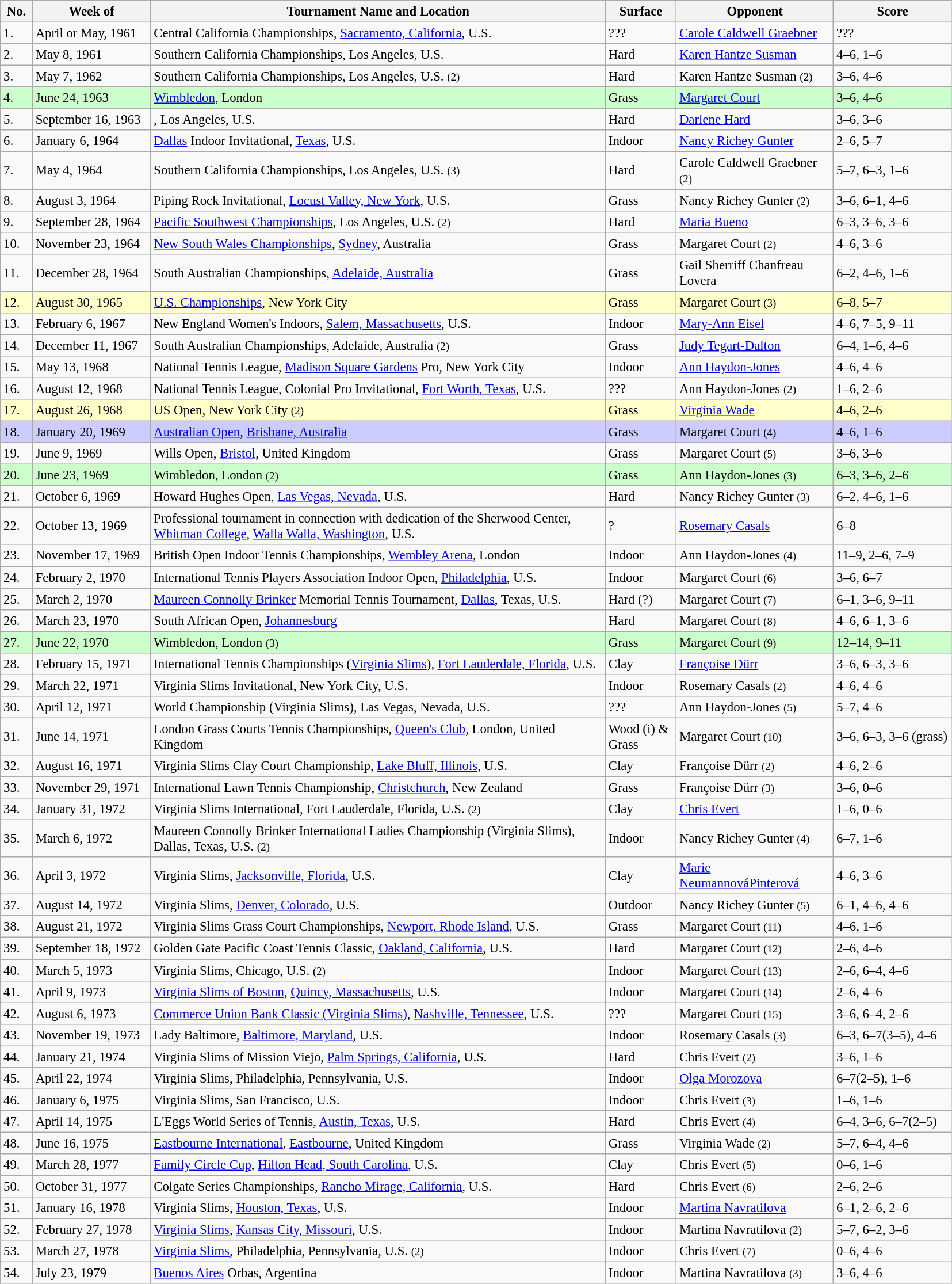<table class="sortable wikitable"  style="font-size:95%">
<tr>
<th width="30">No.</th>
<th width="130">Week of</th>
<th width="520">Tournament Name and Location</th>
<th width="75">Surface</th>
<th width="175">Opponent</th>
<th width="130">Score</th>
</tr>
<tr>
<td>1.</td>
<td>April or May, 1961</td>
<td>Central California Championships, <a href='#'>Sacramento, California</a>, U.S.</td>
<td>???</td>
<td><a href='#'>Carole Caldwell Graebner</a></td>
<td>???</td>
</tr>
<tr>
<td>2.</td>
<td>May 8, 1961</td>
<td>Southern California Championships, Los Angeles, U.S.</td>
<td>Hard</td>
<td><a href='#'>Karen Hantze Susman</a></td>
<td>4–6, 1–6</td>
</tr>
<tr>
<td>3.</td>
<td>May 7, 1962</td>
<td>Southern California Championships, Los Angeles, U.S. <small>(2)</small></td>
<td>Hard</td>
<td>Karen Hantze Susman <small>(2)</small></td>
<td>3–6, 4–6</td>
</tr>
<tr bgcolor="#CCFFCC">
<td>4.</td>
<td>June 24, 1963</td>
<td><a href='#'>Wimbledon</a>, London</td>
<td>Grass</td>
<td><a href='#'>Margaret Court</a></td>
<td>3–6, 4–6</td>
</tr>
<tr>
<td>5.</td>
<td>September 16, 1963</td>
<td>, Los Angeles, U.S.</td>
<td>Hard</td>
<td><a href='#'>Darlene Hard</a></td>
<td>3–6, 3–6</td>
</tr>
<tr>
<td>6.</td>
<td>January 6, 1964</td>
<td><a href='#'>Dallas</a> Indoor Invitational, <a href='#'>Texas</a>, U.S.</td>
<td>Indoor</td>
<td><a href='#'>Nancy Richey Gunter</a></td>
<td>2–6, 5–7</td>
</tr>
<tr>
<td>7.</td>
<td>May 4, 1964</td>
<td>Southern California Championships, Los Angeles, U.S. <small>(3)</small></td>
<td>Hard</td>
<td>Carole Caldwell Graebner <small>(2)</small></td>
<td>5–7, 6–3, 1–6</td>
</tr>
<tr>
<td>8.</td>
<td>August 3, 1964</td>
<td>Piping Rock Invitational, <a href='#'>Locust Valley, New York</a>, U.S.</td>
<td>Grass</td>
<td>Nancy Richey Gunter <small>(2)</small></td>
<td>3–6, 6–1, 4–6</td>
</tr>
<tr>
<td>9.</td>
<td>September 28, 1964</td>
<td><a href='#'>Pacific Southwest Championships</a>, Los Angeles, U.S. <small>(2)</small></td>
<td>Hard</td>
<td><a href='#'>Maria Bueno</a></td>
<td>6–3, 3–6, 3–6</td>
</tr>
<tr>
<td>10.</td>
<td>November 23, 1964</td>
<td><a href='#'>New South Wales Championships</a>, <a href='#'>Sydney</a>, Australia</td>
<td>Grass</td>
<td>Margaret Court <small>(2)</small></td>
<td>4–6, 3–6</td>
</tr>
<tr>
<td>11.</td>
<td>December 28, 1964</td>
<td>South Australian Championships, <a href='#'>Adelaide, Australia</a></td>
<td>Grass</td>
<td>Gail Sherriff Chanfreau Lovera</td>
<td>6–2, 4–6, 1–6</td>
</tr>
<tr bgcolor="#FFFFCC">
<td>12.</td>
<td>August 30, 1965</td>
<td><a href='#'>U.S. Championships</a>, New York City</td>
<td>Grass</td>
<td>Margaret Court <small>(3)</small></td>
<td>6–8, 5–7</td>
</tr>
<tr>
<td>13.</td>
<td>February 6, 1967</td>
<td>New England Women's Indoors, <a href='#'>Salem, Massachusetts</a>, U.S.</td>
<td>Indoor</td>
<td><a href='#'>Mary-Ann Eisel</a></td>
<td>4–6, 7–5, 9–11</td>
</tr>
<tr>
<td>14.</td>
<td>December 11, 1967</td>
<td>South Australian Championships, Adelaide, Australia <small>(2)</small></td>
<td>Grass</td>
<td><a href='#'>Judy Tegart-Dalton</a></td>
<td>6–4, 1–6, 4–6</td>
</tr>
<tr>
<td>15.</td>
<td>May 13, 1968</td>
<td>National Tennis League, <a href='#'>Madison Square Gardens</a> Pro, New York City</td>
<td>Indoor</td>
<td><a href='#'>Ann Haydon-Jones</a></td>
<td>4–6, 4–6</td>
</tr>
<tr>
<td>16.</td>
<td>August 12, 1968</td>
<td>National Tennis League, Colonial Pro Invitational, <a href='#'>Fort Worth, Texas</a>, U.S.</td>
<td>???</td>
<td>Ann Haydon-Jones <small>(2)</small></td>
<td>1–6, 2–6</td>
</tr>
<tr bgcolor="#FFFFCC">
<td>17.</td>
<td>August 26, 1968</td>
<td>US Open, New York City <small>(2)</small></td>
<td>Grass</td>
<td><a href='#'>Virginia Wade</a></td>
<td>4–6, 2–6</td>
</tr>
<tr bgcolor="#CCCCFF">
<td>18.</td>
<td>January 20, 1969</td>
<td><a href='#'>Australian Open</a>, <a href='#'>Brisbane, Australia</a></td>
<td>Grass</td>
<td>Margaret Court <small>(4)</small></td>
<td>4–6, 1–6</td>
</tr>
<tr>
<td>19.</td>
<td>June 9, 1969</td>
<td>Wills Open, <a href='#'>Bristol</a>, United Kingdom</td>
<td>Grass</td>
<td>Margaret Court <small>(5)</small></td>
<td>3–6, 3–6</td>
</tr>
<tr bgcolor="#CCFFCC">
<td>20.</td>
<td>June 23, 1969</td>
<td>Wimbledon, London <small>(2)</small></td>
<td>Grass</td>
<td>Ann Haydon-Jones <small>(3)</small></td>
<td>6–3, 3–6, 2–6</td>
</tr>
<tr>
<td>21.</td>
<td>October 6, 1969</td>
<td>Howard Hughes Open, <a href='#'>Las Vegas, Nevada</a>, U.S.</td>
<td>Hard</td>
<td>Nancy Richey Gunter <small>(3)</small></td>
<td>6–2, 4–6, 1–6</td>
</tr>
<tr>
<td>22.</td>
<td>October 13, 1969</td>
<td>Professional tournament in connection with dedication of the Sherwood Center, <a href='#'>Whitman College</a>, <a href='#'>Walla Walla, Washington</a>, U.S.</td>
<td>?</td>
<td><a href='#'>Rosemary Casals</a></td>
<td>6–8</td>
</tr>
<tr>
<td>23.</td>
<td>November 17, 1969</td>
<td>British Open Indoor Tennis Championships, <a href='#'>Wembley Arena</a>, London</td>
<td>Indoor</td>
<td>Ann Haydon-Jones <small>(4)</small></td>
<td>11–9, 2–6, 7–9</td>
</tr>
<tr>
<td>24.</td>
<td>February 2, 1970</td>
<td>International Tennis Players Association Indoor Open, <a href='#'>Philadelphia</a>, U.S.</td>
<td>Indoor</td>
<td>Margaret Court <small>(6)</small></td>
<td>3–6, 6–7</td>
</tr>
<tr>
<td>25.</td>
<td>March 2, 1970</td>
<td><a href='#'>Maureen Connolly Brinker</a> Memorial Tennis Tournament, <a href='#'>Dallas</a>, Texas, U.S.</td>
<td>Hard (?)</td>
<td>Margaret Court <small>(7)</small></td>
<td>6–1, 3–6, 9–11</td>
</tr>
<tr>
<td>26.</td>
<td>March 23, 1970</td>
<td>South African Open, <a href='#'>Johannesburg</a></td>
<td>Hard</td>
<td>Margaret Court <small>(8)</small></td>
<td>4–6, 6–1, 3–6</td>
</tr>
<tr bgcolor="#CCFFCC">
<td>27.</td>
<td>June 22, 1970</td>
<td>Wimbledon, London <small>(3)</small></td>
<td>Grass</td>
<td>Margaret Court <small>(9)</small></td>
<td>12–14, 9–11</td>
</tr>
<tr>
<td>28.</td>
<td>February 15, 1971</td>
<td>International Tennis Championships (<a href='#'>Virginia Slims</a>), <a href='#'>Fort Lauderdale, Florida</a>, U.S.</td>
<td>Clay</td>
<td><a href='#'>Françoise Dürr</a></td>
<td>3–6, 6–3, 3–6</td>
</tr>
<tr>
<td>29.</td>
<td>March 22, 1971</td>
<td>Virginia Slims Invitational, New York City, U.S.</td>
<td>Indoor</td>
<td>Rosemary Casals <small>(2)</small></td>
<td>4–6, 4–6</td>
</tr>
<tr>
<td>30.</td>
<td>April 12, 1971</td>
<td>World Championship (Virginia Slims), Las Vegas, Nevada, U.S.</td>
<td>???</td>
<td>Ann Haydon-Jones <small>(5)</small></td>
<td>5–7, 4–6</td>
</tr>
<tr>
<td>31.</td>
<td>June 14, 1971</td>
<td>London Grass Courts Tennis Championships, <a href='#'>Queen's Club</a>, London, United Kingdom</td>
<td>Wood (i) &<br>Grass</td>
<td>Margaret Court <small>(10)</small></td>
<td>3–6, 6–3, 3–6 (grass)</td>
</tr>
<tr>
<td>32.</td>
<td>August 16, 1971</td>
<td>Virginia Slims Clay Court Championship, <a href='#'>Lake Bluff, Illinois</a>, U.S.</td>
<td>Clay</td>
<td>Françoise Dürr <small>(2)</small></td>
<td>4–6, 2–6</td>
</tr>
<tr>
<td>33.</td>
<td>November 29, 1971</td>
<td>International Lawn Tennis Championship, <a href='#'>Christchurch</a>, New Zealand</td>
<td>Grass</td>
<td>Françoise Dürr <small>(3)</small></td>
<td>3–6, 0–6</td>
</tr>
<tr>
<td>34.</td>
<td>January 31, 1972</td>
<td>Virginia Slims International, Fort Lauderdale, Florida, U.S. <small>(2)</small></td>
<td>Clay</td>
<td><a href='#'>Chris Evert</a></td>
<td>1–6, 0–6</td>
</tr>
<tr>
<td>35.</td>
<td>March 6, 1972</td>
<td>Maureen Connolly Brinker International Ladies Championship (Virginia Slims), Dallas, Texas, U.S. <small>(2)</small></td>
<td>Indoor</td>
<td>Nancy Richey Gunter <small>(4)</small></td>
<td>6–7, 1–6</td>
</tr>
<tr>
<td>36.</td>
<td>April 3, 1972</td>
<td>Virginia Slims, <a href='#'>Jacksonville, Florida</a>, U.S.</td>
<td>Clay</td>
<td><a href='#'>Marie NeumannováPinterová</a></td>
<td>4–6, 3–6</td>
</tr>
<tr>
<td>37.</td>
<td>August 14, 1972</td>
<td>Virginia Slims, <a href='#'>Denver, Colorado</a>, U.S.</td>
<td>Outdoor</td>
<td>Nancy Richey Gunter <small>(5)</small></td>
<td>6–1, 4–6, 4–6</td>
</tr>
<tr>
<td>38.</td>
<td>August 21, 1972</td>
<td>Virginia Slims Grass Court Championships, <a href='#'>Newport, Rhode Island</a>, U.S.</td>
<td>Grass</td>
<td>Margaret Court <small>(11)</small></td>
<td>4–6, 1–6</td>
</tr>
<tr>
<td>39.</td>
<td>September 18, 1972</td>
<td>Golden Gate Pacific Coast Tennis Classic, <a href='#'>Oakland, California</a>, U.S.</td>
<td>Hard</td>
<td>Margaret Court <small>(12)</small></td>
<td>2–6, 4–6</td>
</tr>
<tr>
<td>40.</td>
<td>March 5, 1973</td>
<td>Virginia Slims, Chicago, U.S. <small>(2)</small></td>
<td>Indoor</td>
<td>Margaret Court <small>(13)</small></td>
<td>2–6, 6–4, 4–6</td>
</tr>
<tr>
<td>41.</td>
<td>April 9, 1973</td>
<td><a href='#'>Virginia Slims of Boston</a>, <a href='#'>Quincy, Massachusetts</a>, U.S.</td>
<td>Indoor</td>
<td>Margaret Court <small>(14)</small></td>
<td>2–6, 4–6</td>
</tr>
<tr>
<td>42.</td>
<td>August 6, 1973</td>
<td><a href='#'>Commerce Union Bank Classic (Virginia Slims)</a>, <a href='#'>Nashville, Tennessee</a>, U.S.</td>
<td>???</td>
<td>Margaret Court <small>(15)</small></td>
<td>3–6, 6–4, 2–6</td>
</tr>
<tr>
<td>43.</td>
<td>November 19, 1973</td>
<td>Lady Baltimore, <a href='#'>Baltimore, Maryland</a>, U.S.</td>
<td>Indoor</td>
<td>Rosemary Casals <small>(3)</small></td>
<td>6–3, 6–7(3–5), 4–6</td>
</tr>
<tr>
<td>44.</td>
<td>January 21, 1974</td>
<td>Virginia Slims of Mission Viejo, <a href='#'>Palm Springs, California</a>, U.S.</td>
<td>Hard</td>
<td>Chris Evert <small>(2)</small></td>
<td>3–6, 1–6</td>
</tr>
<tr>
<td>45.</td>
<td>April 22, 1974</td>
<td>Virginia Slims, Philadelphia, Pennsylvania, U.S.</td>
<td>Indoor</td>
<td><a href='#'>Olga Morozova</a></td>
<td>6–7(2–5), 1–6</td>
</tr>
<tr>
<td>46.</td>
<td>January 6, 1975</td>
<td>Virginia Slims, San Francisco, U.S.</td>
<td>Indoor</td>
<td>Chris Evert <small>(3)</small></td>
<td>1–6, 1–6</td>
</tr>
<tr>
<td>47.</td>
<td>April 14, 1975</td>
<td>L'Eggs World Series of Tennis, <a href='#'>Austin, Texas</a>, U.S.</td>
<td>Hard</td>
<td>Chris Evert <small>(4)</small></td>
<td>6–4, 3–6, 6–7(2–5)</td>
</tr>
<tr>
<td>48.</td>
<td>June 16, 1975</td>
<td><a href='#'>Eastbourne International</a>, <a href='#'>Eastbourne</a>, United Kingdom</td>
<td>Grass</td>
<td>Virginia Wade <small>(2)</small></td>
<td>5–7, 6–4, 4–6</td>
</tr>
<tr>
<td>49.</td>
<td>March 28, 1977</td>
<td><a href='#'>Family Circle Cup</a>, <a href='#'>Hilton Head, South Carolina</a>, U.S.</td>
<td>Clay</td>
<td>Chris Evert <small>(5)</small></td>
<td>0–6, 1–6</td>
</tr>
<tr>
<td>50.</td>
<td>October 31, 1977</td>
<td>Colgate Series Championships, <a href='#'>Rancho Mirage, California</a>, U.S.</td>
<td>Hard</td>
<td>Chris Evert <small>(6)</small></td>
<td>2–6, 2–6</td>
</tr>
<tr>
<td>51.</td>
<td>January 16, 1978</td>
<td>Virginia Slims, <a href='#'>Houston, Texas</a>, U.S.</td>
<td>Indoor</td>
<td><a href='#'>Martina Navratilova</a></td>
<td>6–1, 2–6, 2–6</td>
</tr>
<tr>
<td>52.</td>
<td>February 27, 1978</td>
<td><a href='#'>Virginia Slims</a>, <a href='#'>Kansas City, Missouri</a>, U.S.</td>
<td>Indoor</td>
<td>Martina Navratilova <small>(2)</small></td>
<td>5–7, 6–2, 3–6</td>
</tr>
<tr>
<td>53.</td>
<td>March 27, 1978</td>
<td><a href='#'>Virginia Slims</a>, Philadelphia, Pennsylvania, U.S. <small>(2)</small></td>
<td>Indoor</td>
<td>Chris Evert <small>(7)</small></td>
<td>0–6, 4–6</td>
</tr>
<tr>
<td>54.</td>
<td>July 23, 1979</td>
<td><a href='#'>Buenos Aires</a> Orbas, Argentina</td>
<td>Indoor</td>
<td>Martina Navratilova <small>(3)</small></td>
<td>3–6, 4–6</td>
</tr>
</table>
